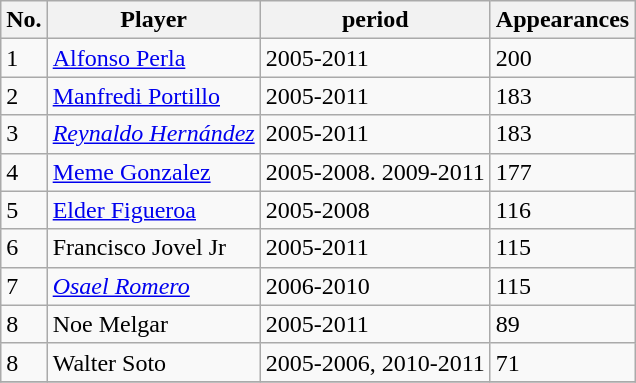<table class="wikitable">
<tr>
<th>No.</th>
<th>Player</th>
<th>period</th>
<th>Appearances</th>
</tr>
<tr>
<td>1</td>
<td>  <a href='#'>Alfonso Perla</a></td>
<td>2005-2011</td>
<td>200</td>
</tr>
<tr>
<td>2</td>
<td>  <a href='#'>Manfredi Portillo</a></td>
<td>2005-2011</td>
<td>183</td>
</tr>
<tr>
<td>3</td>
<td>  <em><a href='#'>Reynaldo Hernández</a></em></td>
<td>2005-2011</td>
<td>183</td>
</tr>
<tr>
<td>4</td>
<td>  <a href='#'>Meme Gonzalez</a></td>
<td>2005-2008. 2009-2011</td>
<td>177</td>
</tr>
<tr>
<td>5</td>
<td>  <a href='#'>Elder Figueroa</a></td>
<td>2005-2008</td>
<td>116</td>
</tr>
<tr>
<td>6</td>
<td>  Francisco Jovel Jr</td>
<td>2005-2011</td>
<td>115</td>
</tr>
<tr>
<td>7</td>
<td>  <em><a href='#'>Osael Romero</a></em></td>
<td>2006-2010</td>
<td>115</td>
</tr>
<tr>
<td>8</td>
<td> Noe Melgar</td>
<td>2005-2011</td>
<td>89</td>
</tr>
<tr>
<td>8</td>
<td>  Walter Soto</td>
<td>2005-2006, 2010-2011</td>
<td>71</td>
</tr>
<tr>
</tr>
</table>
